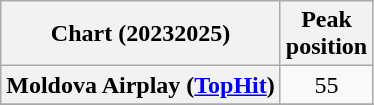<table class="wikitable sortable plainrowheaders">
<tr>
<th scope="col">Chart (20232025)</th>
<th scope="col">Peak <br> position</th>
</tr>
<tr>
<th scope="row">Moldova Airplay (<a href='#'>TopHit</a>)</th>
<td align="center">55</td>
</tr>
<tr>
</tr>
</table>
